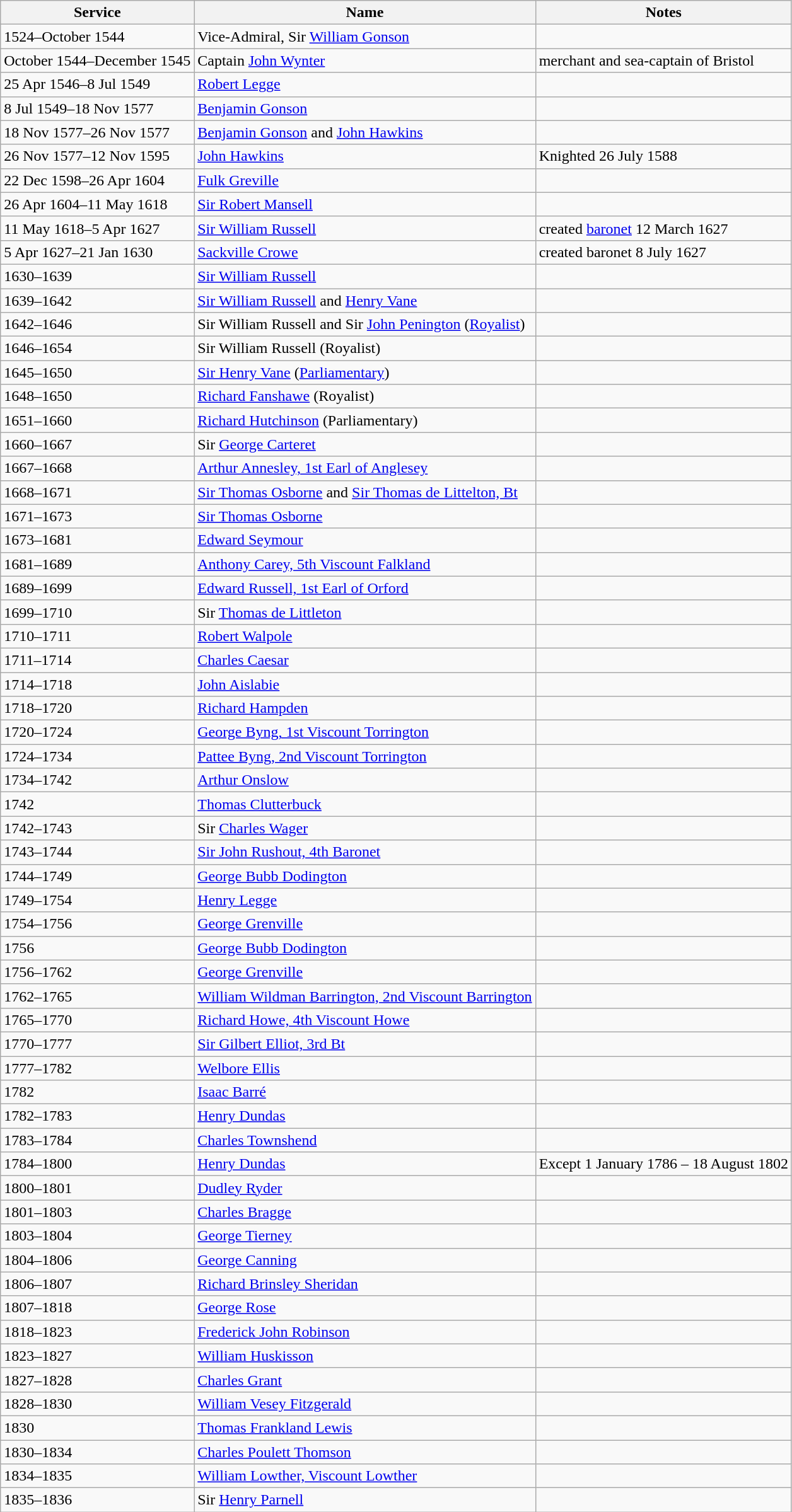<table class="wikitable">
<tr>
<th>Service</th>
<th>Name</th>
<th>Notes</th>
</tr>
<tr>
<td>1524–October 1544</td>
<td>Vice-Admiral, Sir <a href='#'>William Gonson</a></td>
<td></td>
</tr>
<tr>
<td>October 1544–December 1545</td>
<td>Captain <a href='#'>John Wynter</a></td>
<td>merchant and sea-captain of Bristol</td>
</tr>
<tr>
<td>25 Apr 1546–8 Jul 1549</td>
<td><a href='#'>Robert Legge</a></td>
<td></td>
</tr>
<tr>
<td>8 Jul 1549–18 Nov 1577</td>
<td><a href='#'>Benjamin Gonson</a></td>
<td></td>
</tr>
<tr>
<td>18 Nov 1577–26 Nov 1577</td>
<td><a href='#'>Benjamin Gonson</a> and <a href='#'>John Hawkins</a></td>
<td></td>
</tr>
<tr>
<td>26 Nov 1577–12 Nov 1595</td>
<td><a href='#'>John Hawkins</a></td>
<td>Knighted 26 July 1588</td>
</tr>
<tr>
<td>22 Dec 1598–26 Apr 1604</td>
<td><a href='#'>Fulk Greville</a></td>
<td></td>
</tr>
<tr>
<td>26 Apr 1604–11 May 1618</td>
<td><a href='#'>Sir Robert Mansell</a></td>
<td></td>
</tr>
<tr>
<td>11 May 1618–5 Apr 1627</td>
<td><a href='#'>Sir William Russell</a></td>
<td>created <a href='#'>baronet</a> 12 March 1627</td>
</tr>
<tr>
<td>5 Apr 1627–21 Jan 1630</td>
<td><a href='#'>Sackville Crowe</a></td>
<td>created baronet 8 July 1627</td>
</tr>
<tr>
<td>1630–1639</td>
<td><a href='#'>Sir William Russell</a></td>
<td></td>
</tr>
<tr>
<td>1639–1642</td>
<td><a href='#'>Sir William Russell</a> and <a href='#'>Henry Vane</a></td>
<td></td>
</tr>
<tr>
<td>1642–1646</td>
<td>Sir William Russell and Sir <a href='#'>John Penington</a> (<a href='#'>Royalist</a>)</td>
<td></td>
</tr>
<tr>
<td>1646–1654</td>
<td>Sir William Russell (Royalist)</td>
<td></td>
</tr>
<tr>
<td>1645–1650</td>
<td><a href='#'>Sir Henry Vane</a> (<a href='#'>Parliamentary</a>)</td>
<td></td>
</tr>
<tr>
<td>1648–1650</td>
<td><a href='#'>Richard Fanshawe</a> (Royalist)</td>
<td></td>
</tr>
<tr>
<td>1651–1660</td>
<td><a href='#'>Richard Hutchinson</a> (Parliamentary)</td>
<td></td>
</tr>
<tr>
<td>1660–1667</td>
<td>Sir <a href='#'>George Carteret</a></td>
<td></td>
</tr>
<tr>
<td>1667–1668</td>
<td><a href='#'>Arthur Annesley, 1st Earl of Anglesey</a></td>
<td></td>
</tr>
<tr>
<td>1668–1671</td>
<td><a href='#'>Sir Thomas Osborne</a> and <a href='#'>Sir Thomas de Littelton, Bt</a></td>
<td></td>
</tr>
<tr>
<td>1671–1673</td>
<td><a href='#'>Sir Thomas Osborne</a></td>
<td></td>
</tr>
<tr>
<td>1673–1681</td>
<td><a href='#'>Edward Seymour</a></td>
<td></td>
</tr>
<tr>
<td>1681–1689</td>
<td><a href='#'>Anthony Carey, 5th Viscount Falkland</a></td>
<td></td>
</tr>
<tr>
<td>1689–1699</td>
<td><a href='#'>Edward Russell, 1st Earl of Orford</a></td>
<td></td>
</tr>
<tr>
<td>1699–1710</td>
<td>Sir <a href='#'>Thomas de Littleton</a></td>
<td></td>
</tr>
<tr>
<td>1710–1711</td>
<td><a href='#'>Robert Walpole</a></td>
<td></td>
</tr>
<tr>
<td>1711–1714</td>
<td><a href='#'>Charles Caesar</a></td>
<td></td>
</tr>
<tr>
<td>1714–1718</td>
<td><a href='#'>John Aislabie</a></td>
<td></td>
</tr>
<tr>
<td>1718–1720</td>
<td><a href='#'>Richard Hampden</a></td>
<td></td>
</tr>
<tr>
<td>1720–1724</td>
<td><a href='#'>George Byng, 1st Viscount Torrington</a></td>
<td></td>
</tr>
<tr>
<td>1724–1734</td>
<td><a href='#'>Pattee Byng, 2nd Viscount Torrington</a></td>
<td></td>
</tr>
<tr>
<td>1734–1742</td>
<td><a href='#'>Arthur Onslow</a></td>
<td></td>
</tr>
<tr>
<td>1742</td>
<td><a href='#'>Thomas Clutterbuck</a></td>
<td></td>
</tr>
<tr>
<td>1742–1743</td>
<td>Sir <a href='#'>Charles Wager</a></td>
<td></td>
</tr>
<tr>
<td>1743–1744</td>
<td><a href='#'>Sir John Rushout, 4th Baronet</a></td>
<td></td>
</tr>
<tr>
<td>1744–1749</td>
<td><a href='#'>George Bubb Dodington</a></td>
<td></td>
</tr>
<tr>
<td>1749–1754</td>
<td><a href='#'>Henry Legge</a></td>
<td></td>
</tr>
<tr>
<td>1754–1756</td>
<td><a href='#'>George Grenville</a></td>
<td></td>
</tr>
<tr>
<td>1756</td>
<td><a href='#'>George Bubb Dodington</a></td>
<td></td>
</tr>
<tr>
<td>1756–1762</td>
<td><a href='#'>George Grenville</a></td>
<td></td>
</tr>
<tr>
<td>1762–1765</td>
<td><a href='#'>William Wildman Barrington, 2nd Viscount Barrington</a></td>
<td></td>
</tr>
<tr>
<td>1765–1770</td>
<td><a href='#'>Richard Howe, 4th Viscount Howe</a></td>
<td></td>
</tr>
<tr>
<td>1770–1777</td>
<td><a href='#'>Sir Gilbert Elliot, 3rd Bt</a></td>
<td></td>
</tr>
<tr>
<td>1777–1782</td>
<td><a href='#'>Welbore Ellis</a></td>
<td></td>
</tr>
<tr>
<td>1782</td>
<td><a href='#'>Isaac Barré</a></td>
<td></td>
</tr>
<tr>
<td>1782–1783</td>
<td><a href='#'>Henry Dundas</a></td>
<td></td>
</tr>
<tr>
<td>1783–1784</td>
<td><a href='#'>Charles Townshend</a></td>
<td></td>
</tr>
<tr>
<td>1784–1800</td>
<td><a href='#'>Henry Dundas</a></td>
<td>Except 1 January 1786 – 18 August 1802</td>
</tr>
<tr>
<td>1800–1801</td>
<td><a href='#'>Dudley Ryder</a></td>
<td></td>
</tr>
<tr>
<td>1801–1803</td>
<td><a href='#'>Charles Bragge</a></td>
<td></td>
</tr>
<tr>
<td>1803–1804</td>
<td><a href='#'>George Tierney</a></td>
<td></td>
</tr>
<tr>
<td>1804–1806</td>
<td><a href='#'>George Canning</a></td>
<td></td>
</tr>
<tr>
<td>1806–1807</td>
<td><a href='#'>Richard Brinsley Sheridan</a></td>
<td></td>
</tr>
<tr>
<td>1807–1818</td>
<td><a href='#'>George Rose</a></td>
<td></td>
</tr>
<tr>
<td>1818–1823</td>
<td><a href='#'>Frederick John Robinson</a></td>
<td></td>
</tr>
<tr>
<td>1823–1827</td>
<td><a href='#'>William Huskisson</a></td>
<td></td>
</tr>
<tr>
<td>1827–1828</td>
<td><a href='#'>Charles Grant</a></td>
<td></td>
</tr>
<tr>
<td>1828–1830</td>
<td><a href='#'>William Vesey Fitzgerald</a></td>
<td></td>
</tr>
<tr>
<td>1830</td>
<td><a href='#'>Thomas Frankland Lewis</a></td>
<td></td>
</tr>
<tr>
<td>1830–1834</td>
<td><a href='#'>Charles Poulett Thomson</a></td>
<td></td>
</tr>
<tr>
<td>1834–1835</td>
<td><a href='#'>William Lowther, Viscount Lowther</a></td>
<td></td>
</tr>
<tr>
<td>1835–1836</td>
<td>Sir <a href='#'>Henry Parnell</a></td>
<td></td>
</tr>
</table>
